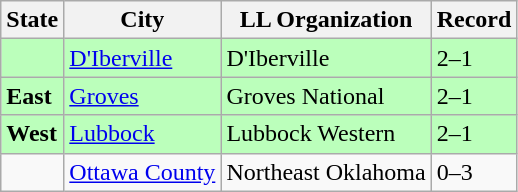<table class="wikitable">
<tr>
<th>State</th>
<th>City</th>
<th>LL Organization</th>
<th>Record</th>
</tr>
<tr style="background:#bfb;">
<td><strong></strong></td>
<td><a href='#'>D'Iberville</a></td>
<td>D'Iberville</td>
<td>2–1</td>
</tr>
<tr style="background:#bfb;">
<td><strong> East</strong></td>
<td><a href='#'>Groves</a></td>
<td>Groves National</td>
<td>2–1</td>
</tr>
<tr style="background:#bfb;">
<td><strong> West</strong></td>
<td><a href='#'>Lubbock</a></td>
<td>Lubbock Western</td>
<td>2–1</td>
</tr>
<tr>
<td><strong></strong></td>
<td><a href='#'>Ottawa County</a></td>
<td>Northeast Oklahoma</td>
<td>0–3</td>
</tr>
</table>
